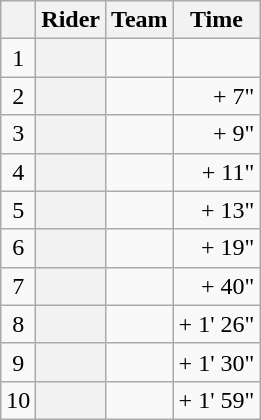<table class="wikitable plainrowheaders">
<tr>
<th></th>
<th>Rider</th>
<th>Team</th>
<th>Time</th>
</tr>
<tr>
<td style="text-align:center;">1</td>
<th scope="row"> </th>
<td></td>
<td style="text-align:right;"><strong></strong></td>
</tr>
<tr>
<td style="text-align:center;">2</td>
<th scope="row"></th>
<td></td>
<td style="text-align:right;">+ 7"</td>
</tr>
<tr>
<td style="text-align:center;">3</td>
<th scope="row"></th>
<td></td>
<td style="text-align:right;">+ 9"</td>
</tr>
<tr>
<td style="text-align:center;">4</td>
<th scope="row"></th>
<td></td>
<td style="text-align:right;">+ 11"</td>
</tr>
<tr>
<td style="text-align:center;">5</td>
<th scope="row"> </th>
<td></td>
<td style="text-align:right;">+ 13"</td>
</tr>
<tr>
<td style="text-align:center;">6</td>
<th scope="row"></th>
<td></td>
<td style="text-align:right;">+ 19"</td>
</tr>
<tr>
<td style="text-align:center;">7</td>
<th scope="row"></th>
<td></td>
<td style="text-align:right;">+ 40"</td>
</tr>
<tr>
<td style="text-align:center;">8</td>
<th scope="row"></th>
<td></td>
<td style="text-align:right;">+ 1' 26"</td>
</tr>
<tr>
<td style="text-align:center;">9</td>
<th scope="row"></th>
<td></td>
<td style="text-align:right;">+ 1' 30"</td>
</tr>
<tr>
<td style="text-align:center;">10</td>
<th scope="row"></th>
<td></td>
<td style="text-align:right;">+ 1' 59"</td>
</tr>
</table>
